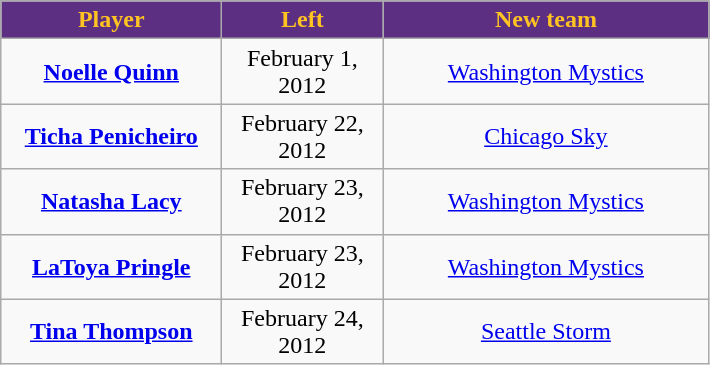<table class="wikitable" style="text-align: center">
<tr align="center"  bgcolor="#dddddd">
<td style="background:#5c2f83;color:#FFC322; width:140px"><strong>Player</strong></td>
<td style="background:#5c2f83;color:#FFC322; width:100px"><strong>Left</strong></td>
<td style="background:#5c2f83;color:#FFC322; width:210px"><strong>New team</strong></td>
</tr>
<tr style="height:40px">
<td><strong><a href='#'>Noelle Quinn</a></strong></td>
<td>February 1, 2012</td>
<td><a href='#'>Washington Mystics</a></td>
</tr>
<tr style="height:40px">
<td><strong><a href='#'>Ticha Penicheiro</a></strong></td>
<td>February 22, 2012</td>
<td><a href='#'>Chicago Sky</a></td>
</tr>
<tr style="height:40px">
<td><strong><a href='#'>Natasha Lacy</a></strong></td>
<td>February 23, 2012</td>
<td><a href='#'>Washington Mystics</a></td>
</tr>
<tr style="height:40px">
<td><strong><a href='#'>LaToya Pringle</a></strong></td>
<td>February 23, 2012</td>
<td><a href='#'>Washington Mystics</a></td>
</tr>
<tr style="height:40px">
<td><strong><a href='#'>Tina Thompson</a></strong></td>
<td>February 24, 2012</td>
<td><a href='#'>Seattle Storm</a></td>
</tr>
</table>
